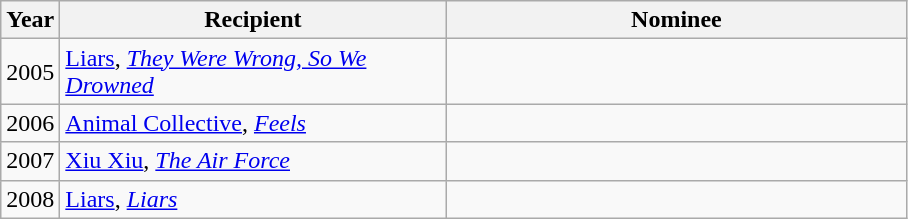<table class="wikitable sortable plainrowheaders">
<tr>
<th>Year</th>
<th style="width:250px;">Recipient</th>
<th style="width:300px;" class="unsortable">Nominee</th>
</tr>
<tr>
<td>2005</td>
<td><a href='#'>Liars</a>, <em><a href='#'>They Were Wrong, So We Drowned</a></em></td>
<td></td>
</tr>
<tr>
<td>2006</td>
<td><a href='#'>Animal Collective</a>, <em><a href='#'>Feels</a></em></td>
<td></td>
</tr>
<tr>
<td>2007</td>
<td><a href='#'>Xiu Xiu</a>, <em><a href='#'>The Air Force</a></em></td>
<td></td>
</tr>
<tr>
<td>2008</td>
<td><a href='#'>Liars</a>, <em><a href='#'>Liars</a></em></td>
<td></td>
</tr>
</table>
